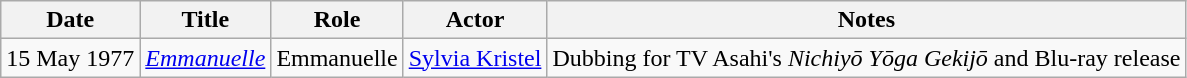<table class="wikitable">
<tr>
<th>Date</th>
<th>Title</th>
<th>Role</th>
<th>Actor</th>
<th>Notes</th>
</tr>
<tr>
<td>15 May 1977</td>
<td><em><a href='#'>Emmanuelle</a></em></td>
<td>Emmanuelle</td>
<td><a href='#'>Sylvia Kristel</a></td>
<td>Dubbing for TV Asahi's <em>Nichiyō Yōga Gekijō</em> and Blu-ray release</td>
</tr>
</table>
